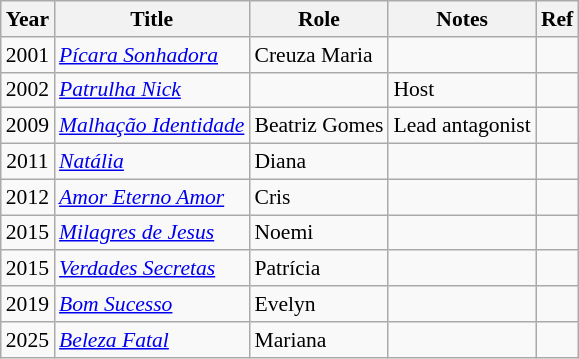<table class="wikitable" style="font-size: 90%;">
<tr>
<th>Year</th>
<th>Title</th>
<th>Role</th>
<th>Notes</th>
<th>Ref</th>
</tr>
<tr>
<td style="text-align:center;">2001</td>
<td><em><a href='#'>Pícara Sonhadora</a></em></td>
<td>Creuza Maria</td>
<td></td>
<td></td>
</tr>
<tr>
<td style="text-align:center;">2002</td>
<td><em><a href='#'>Patrulha Nick</a></em></td>
<td></td>
<td>Host</td>
<td></td>
</tr>
<tr>
<td style="text-align:center;">2009</td>
<td><em><a href='#'>Malhação Identidade</a></em></td>
<td>Beatriz Gomes</td>
<td>Lead antagonist</td>
<td></td>
</tr>
<tr>
<td style="text-align:center;">2011</td>
<td><em><a href='#'>Natália</a></em></td>
<td>Diana</td>
<td></td>
<td></td>
</tr>
<tr>
<td style="text-align:center;">2012</td>
<td><em><a href='#'>Amor Eterno Amor</a></em></td>
<td>Cris</td>
<td></td>
<td></td>
</tr>
<tr>
<td style="text-align:center;">2015</td>
<td><em><a href='#'>Milagres de Jesus</a></em></td>
<td>Noemi</td>
<td></td>
<td></td>
</tr>
<tr>
<td style="text-align:center;">2015</td>
<td><em><a href='#'>Verdades Secretas</a></em></td>
<td>Patrícia</td>
<td></td>
<td></td>
</tr>
<tr>
<td>2019</td>
<td><em><a href='#'>Bom Sucesso</a></em></td>
<td>Evelyn</td>
<td></td>
<td></td>
</tr>
<tr>
<td>2025</td>
<td><em><a href='#'>Beleza Fatal</a></em></td>
<td>Mariana</td>
<td></td>
<td></td>
</tr>
</table>
